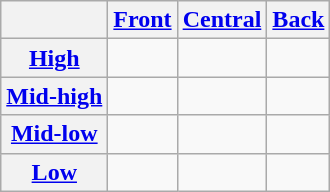<table class="wikitable" style="text-align:center">
<tr>
<th></th>
<th><a href='#'>Front</a></th>
<th><a href='#'>Central</a></th>
<th><a href='#'>Back</a></th>
</tr>
<tr>
<th><a href='#'>High</a></th>
<td></td>
<td></td>
<td></td>
</tr>
<tr>
<th><a href='#'>Mid-high</a></th>
<td></td>
<td> </td>
<td> </td>
</tr>
<tr>
<th><a href='#'>Mid-low</a></th>
<td></td>
<td></td>
<td></td>
</tr>
<tr>
<th><a href='#'>Low</a></th>
<td></td>
<td> </td>
<td></td>
</tr>
</table>
